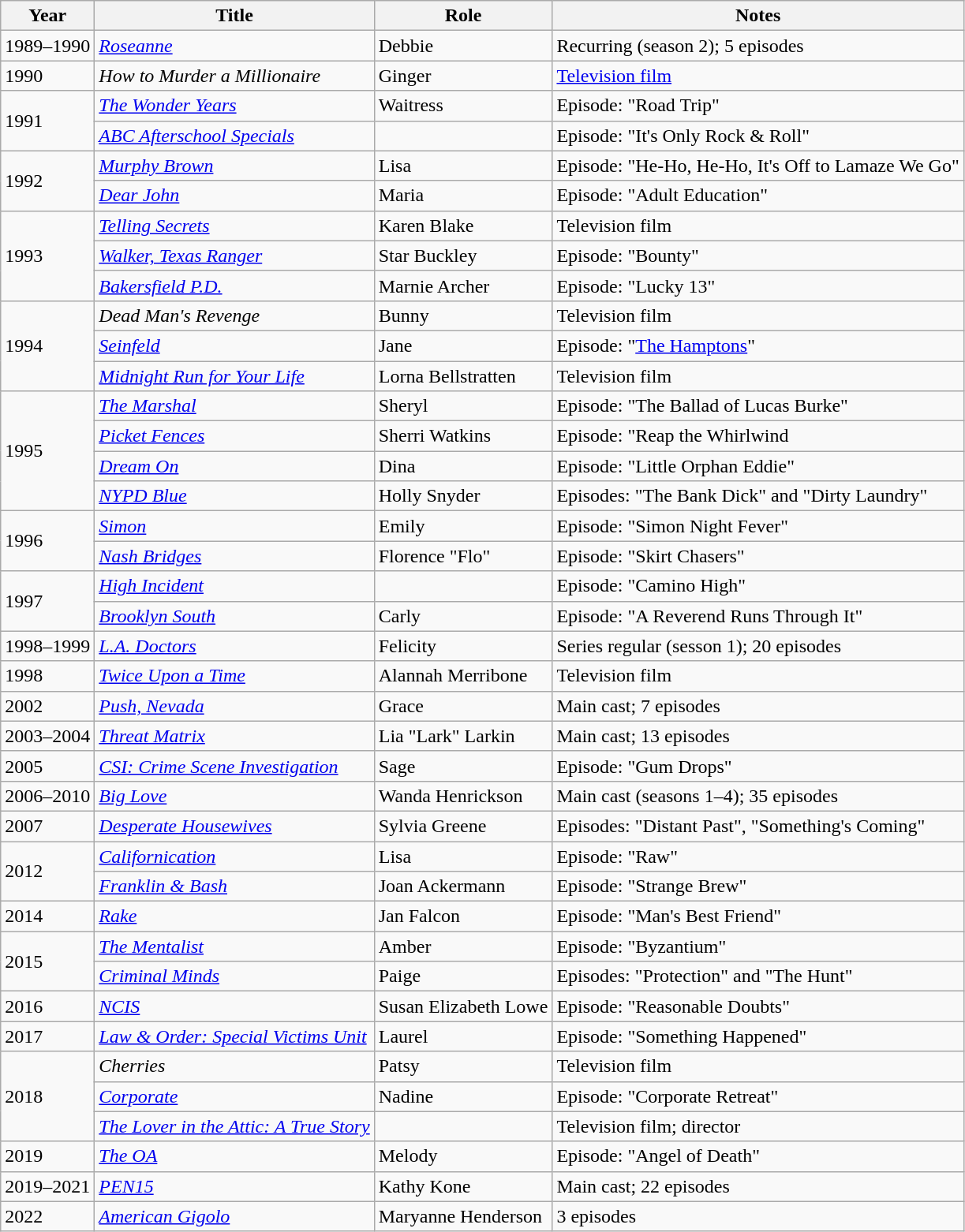<table class="wikitable sortable">
<tr>
<th>Year</th>
<th>Title</th>
<th>Role</th>
<th class="unsortable">Notes</th>
</tr>
<tr>
<td>1989–1990</td>
<td><em><a href='#'>Roseanne</a></em></td>
<td>Debbie</td>
<td>Recurring (season 2); 5 episodes</td>
</tr>
<tr>
<td>1990</td>
<td><em>How to Murder a Millionaire</em></td>
<td>Ginger</td>
<td><a href='#'>Television film</a></td>
</tr>
<tr>
<td rowspan="2">1991</td>
<td><em><a href='#'>The Wonder Years</a></em></td>
<td>Waitress</td>
<td>Episode: "Road Trip"</td>
</tr>
<tr>
<td><em><a href='#'>ABC Afterschool Specials</a></em></td>
<td></td>
<td>Episode: "It's Only Rock & Roll"</td>
</tr>
<tr>
<td rowspan="2">1992</td>
<td><em><a href='#'>Murphy Brown</a></em></td>
<td>Lisa</td>
<td>Episode: "He-Ho, He-Ho, It's Off to Lamaze We Go"</td>
</tr>
<tr>
<td><em><a href='#'>Dear John</a></em></td>
<td>Maria</td>
<td>Episode: "Adult Education"</td>
</tr>
<tr>
<td rowspan="3">1993</td>
<td><em><a href='#'>Telling Secrets</a></em></td>
<td>Karen Blake</td>
<td>Television film</td>
</tr>
<tr>
<td><em><a href='#'>Walker, Texas Ranger</a></em></td>
<td>Star Buckley</td>
<td>Episode: "Bounty"</td>
</tr>
<tr>
<td><em><a href='#'>Bakersfield P.D.</a></em></td>
<td>Marnie Archer</td>
<td>Episode: "Lucky 13"</td>
</tr>
<tr>
<td rowspan="3">1994</td>
<td><em>Dead Man's Revenge</em></td>
<td>Bunny</td>
<td>Television film</td>
</tr>
<tr>
<td><em><a href='#'>Seinfeld</a></em></td>
<td>Jane</td>
<td>Episode: "<a href='#'>The Hamptons</a>"</td>
</tr>
<tr>
<td><em><a href='#'>Midnight Run for Your Life</a></em></td>
<td>Lorna Bellstratten</td>
<td>Television film</td>
</tr>
<tr>
<td rowspan="4">1995</td>
<td><em><a href='#'>The Marshal</a></em></td>
<td>Sheryl</td>
<td>Episode: "The Ballad of Lucas Burke"</td>
</tr>
<tr>
<td><em><a href='#'>Picket Fences</a></em></td>
<td>Sherri Watkins</td>
<td>Episode: "Reap the Whirlwind</td>
</tr>
<tr>
<td><em><a href='#'>Dream On</a></em></td>
<td>Dina</td>
<td>Episode: "Little Orphan Eddie"</td>
</tr>
<tr>
<td><em><a href='#'>NYPD Blue</a></em></td>
<td>Holly Snyder</td>
<td>Episodes: "The Bank Dick" and "Dirty Laundry"</td>
</tr>
<tr>
<td rowspan="2">1996</td>
<td><em><a href='#'>Simon</a></em></td>
<td>Emily</td>
<td>Episode: "Simon Night Fever"</td>
</tr>
<tr>
<td><em><a href='#'>Nash Bridges</a></em></td>
<td>Florence "Flo"</td>
<td>Episode: "Skirt Chasers"</td>
</tr>
<tr>
<td rowspan="2">1997</td>
<td><em><a href='#'>High Incident</a></em></td>
<td></td>
<td>Episode: "Camino High"</td>
</tr>
<tr>
<td><em><a href='#'>Brooklyn South</a></em></td>
<td>Carly</td>
<td>Episode: "A Reverend Runs Through It"</td>
</tr>
<tr>
<td>1998–1999</td>
<td><em><a href='#'>L.A. Doctors</a></em></td>
<td>Felicity</td>
<td>Series regular (sesson 1); 20 episodes</td>
</tr>
<tr>
<td>1998</td>
<td><em><a href='#'>Twice Upon a Time</a></em></td>
<td>Alannah Merribone</td>
<td>Television film</td>
</tr>
<tr>
<td>2002</td>
<td><em><a href='#'>Push, Nevada</a></em></td>
<td>Grace</td>
<td>Main cast; 7 episodes</td>
</tr>
<tr>
<td>2003–2004</td>
<td><em><a href='#'>Threat Matrix</a></em></td>
<td>Lia "Lark" Larkin</td>
<td>Main cast; 13 episodes</td>
</tr>
<tr>
<td>2005</td>
<td><em><a href='#'>CSI: Crime Scene Investigation</a></em></td>
<td>Sage</td>
<td>Episode: "Gum Drops"</td>
</tr>
<tr>
<td>2006–2010</td>
<td><em><a href='#'>Big Love</a></em></td>
<td>Wanda Henrickson</td>
<td>Main cast (seasons 1–4); 35 episodes</td>
</tr>
<tr>
<td>2007</td>
<td><em><a href='#'>Desperate Housewives</a></em></td>
<td>Sylvia Greene</td>
<td>Episodes: "Distant Past", "Something's Coming"</td>
</tr>
<tr>
<td rowspan="2">2012</td>
<td><em><a href='#'>Californication</a></em></td>
<td>Lisa</td>
<td>Episode: "Raw"</td>
</tr>
<tr>
<td><em><a href='#'>Franklin & Bash</a></em></td>
<td>Joan Ackermann</td>
<td>Episode: "Strange Brew"</td>
</tr>
<tr>
<td>2014</td>
<td><em><a href='#'>Rake</a></em></td>
<td>Jan Falcon</td>
<td>Episode: "Man's Best Friend"</td>
</tr>
<tr>
<td rowspan="2">2015</td>
<td><em><a href='#'>The Mentalist</a></em></td>
<td>Amber</td>
<td>Episode: "Byzantium"</td>
</tr>
<tr>
<td><em><a href='#'>Criminal Minds</a></em></td>
<td>Paige</td>
<td>Episodes: "Protection" and "The Hunt"</td>
</tr>
<tr>
<td>2016</td>
<td><em><a href='#'>NCIS</a></em></td>
<td>Susan Elizabeth Lowe</td>
<td>Episode: "Reasonable Doubts"</td>
</tr>
<tr>
<td>2017</td>
<td><em><a href='#'>Law & Order: Special Victims Unit</a></em></td>
<td>Laurel</td>
<td>Episode: "Something Happened"</td>
</tr>
<tr>
<td rowspan="3">2018</td>
<td><em>Cherries</em></td>
<td>Patsy</td>
<td>Television film</td>
</tr>
<tr>
<td><em><a href='#'>Corporate</a></em></td>
<td>Nadine</td>
<td>Episode: "Corporate Retreat"</td>
</tr>
<tr>
<td><em><a href='#'>The Lover in the Attic: A True Story</a></em></td>
<td></td>
<td>Television film; director</td>
</tr>
<tr>
<td>2019</td>
<td><em><a href='#'>The OA</a></em></td>
<td>Melody</td>
<td>Episode: "Angel of Death"</td>
</tr>
<tr>
<td>2019–2021</td>
<td><em><a href='#'>PEN15</a></em></td>
<td>Kathy Kone</td>
<td>Main cast; 22 episodes</td>
</tr>
<tr>
<td>2022</td>
<td><em><a href='#'>American Gigolo</a></em></td>
<td>Maryanne Henderson</td>
<td>3 episodes</td>
</tr>
</table>
